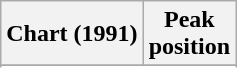<table class="wikitable plainrowheaders" style="text-align:center">
<tr>
<th>Chart (1991)</th>
<th>Peak<br>position</th>
</tr>
<tr>
</tr>
<tr>
</tr>
</table>
